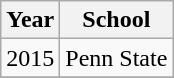<table class="wikitable">
<tr>
<th>Year</th>
<th>School</th>
</tr>
<tr>
<td>2015</td>
<td>Penn State</td>
</tr>
<tr>
</tr>
</table>
